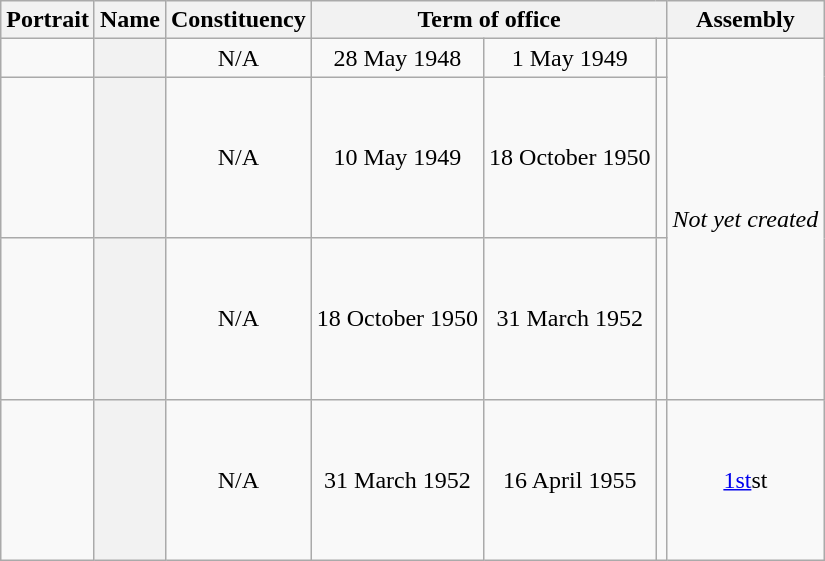<table class="wikitable sortable" style="text-align:center">
<tr align="center">
<th class="unsortable" scope="col">Portrait</th>
<th scope="col" class="sortable">Name</th>
<th scope="col">Constituency</th>
<th colspan="3" scope="colgroup">Term of office</th>
<th scope="col">Assembly</th>
</tr>
<tr align="center">
<td></td>
<th scope="row"></th>
<td>N/A</td>
<td>28 May 1948</td>
<td>1 May 1949</td>
<td></td>
<td rowspan="3"><em>Not yet created</em></td>
</tr>
<tr align="center">
<td align="center" height="100px"></td>
<th scope="row"></th>
<td>N/A</td>
<td>10 May 1949</td>
<td>18 October 1950</td>
<td></td>
</tr>
<tr align="center">
<td align="center" height="100px"></td>
<th scope="row"></th>
<td>N/A</td>
<td>18 October 1950</td>
<td>31 March 1952</td>
<td></td>
</tr>
<tr align="center">
<td align="center" height="100px"></td>
<th scope="row"></th>
<td>N/A</td>
<td>31 March 1952</td>
<td>16 April 1955</td>
<td></td>
<td rowspan="2"><a href='#'>1st</a>st</td>
</tr>
</table>
